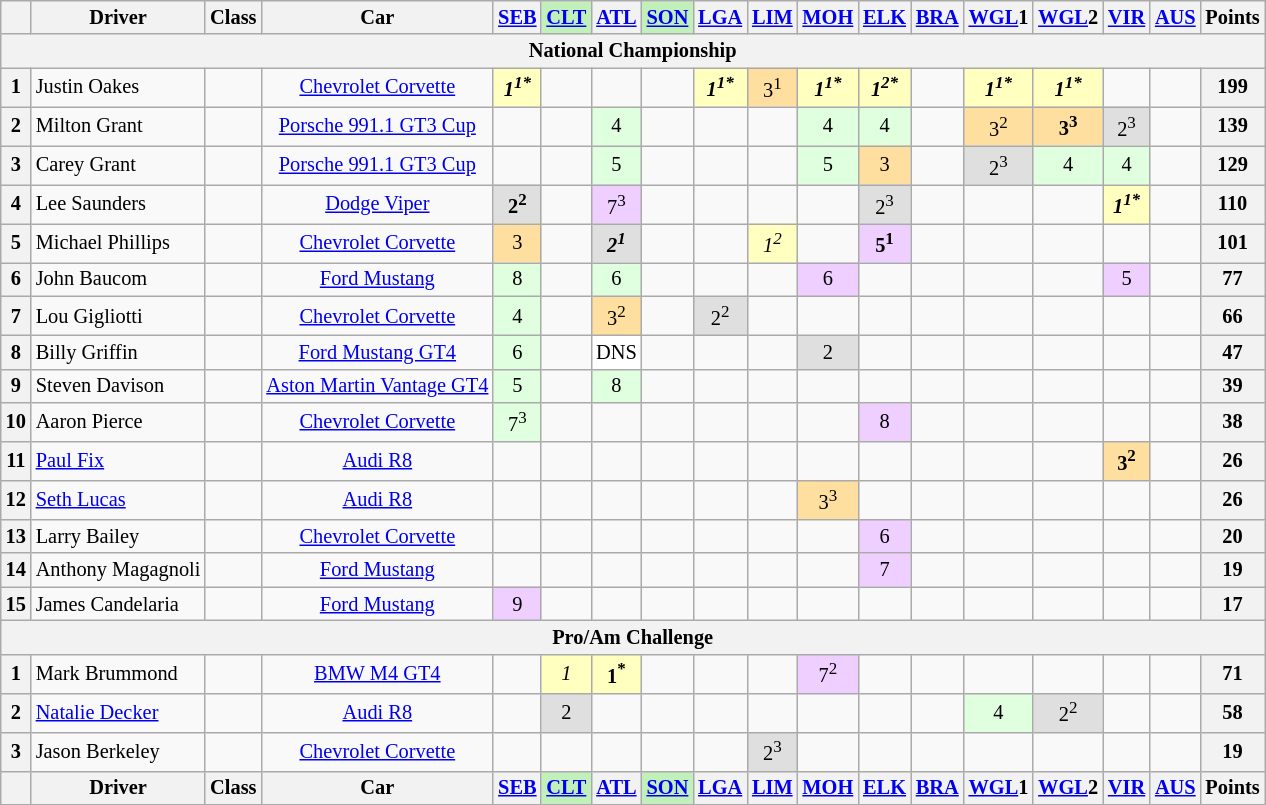<table class="wikitable" style="font-size:85%; text-align:center">
<tr>
<th valign="middle"></th>
<th valign="middle">Driver</th>
<th>Class</th>
<th>Car</th>
<th><a href='#'>SEB</a></th>
<th style="background:#C2F0BB;"><a href='#'>CLT</a></th>
<th><a href='#'>ATL</a></th>
<th style="background:#C2F0BB;"><a href='#'>SON</a></th>
<th><a href='#'>LGA</a></th>
<th><a href='#'>LIM</a></th>
<th><a href='#'>MOH</a></th>
<th><a href='#'>ELK</a></th>
<th><a href='#'>BRA</a></th>
<th><a href='#'>WGL</a>1</th>
<th><a href='#'>WGL</a>2</th>
<th><a href='#'>VIR</a></th>
<th><a href='#'>AUS</a></th>
<th valign="middle">Points</th>
</tr>
<tr>
<th colspan="18">National Championship</th>
</tr>
<tr>
<th>1</th>
<td align="left"> Justin Oakes</td>
<td></td>
<td><a href='#'>Chevrolet Corvette</a></td>
<td style="background:#ffffbf;"><strong><em>1<sup>1*</sup></em></strong></td>
<td></td>
<td></td>
<td></td>
<td style="background:#ffffbf;"><strong><em>1<sup>1*</sup></em></strong></td>
<td style="background:#ffdf9f;">3<sup>1</sup></td>
<td style="background:#ffffbf;"><strong><em>1<sup>1*</sup></em></strong></td>
<td style="background:#ffffbf;"><strong><em>1<sup>2*</sup></em></strong></td>
<td></td>
<td style="background:#ffffbf;"><strong><em>1<sup>1*</sup></em></strong></td>
<td style="background:#ffffbf;"><strong><em>1<sup>1*</sup></em></strong></td>
<td></td>
<td></td>
<th>199</th>
</tr>
<tr>
<th>2</th>
<td align="left"> Milton Grant</td>
<td></td>
<td><a href='#'>Porsche 991.1 GT3 Cup</a></td>
<td></td>
<td></td>
<td style="background:#dfffdf;">4</td>
<td></td>
<td></td>
<td></td>
<td style="background:#dfffdf;">4</td>
<td style="background:#dfffdf;">4</td>
<td></td>
<td style="background:#ffdf9f;">3<sup>2</sup></td>
<td style="background:#ffdf9f;"><strong>3<sup>3</sup></strong></td>
<td style="background:#dfdfdf;">2<sup>3</sup></td>
<td></td>
<th>139</th>
</tr>
<tr>
<th>3</th>
<td align="left"> Carey Grant</td>
<td></td>
<td><a href='#'>Porsche 991.1 GT3 Cup</a></td>
<td></td>
<td></td>
<td style="background:#dfffdf;">5</td>
<td></td>
<td></td>
<td></td>
<td style="background:#dfffdf;">5</td>
<td style="background:#ffdf9f;">3</td>
<td></td>
<td style="background:#dfdfdf;">2<sup>3</sup></td>
<td style="background:#dfffdf;">4</td>
<td style="background:#dfffdf;">4</td>
<td></td>
<th>129</th>
</tr>
<tr>
<th>4</th>
<td align="left"> Lee Saunders</td>
<td></td>
<td><a href='#'>Dodge Viper</a></td>
<td style="background:#dfdfdf;"><strong>2<sup>2</sup></strong></td>
<td></td>
<td style="background:#efcfff;">7<sup>3</sup></td>
<td></td>
<td></td>
<td></td>
<td></td>
<td style="background:#dfdfdf;">2<sup>3</sup></td>
<td></td>
<td></td>
<td></td>
<td style="background:#ffffbf;"><strong><em>1<sup>1*</sup></em></strong></td>
<td></td>
<th>110</th>
</tr>
<tr>
<th>5</th>
<td align="left"> Michael Phillips</td>
<td></td>
<td><a href='#'>Chevrolet Corvette</a></td>
<td style="background:#ffdf9f;">3</td>
<td></td>
<td style="background:#dfdfdf;"><strong><em>2<sup>1</sup></em></strong></td>
<td></td>
<td></td>
<td style="background:#ffffbf;"><em>1<sup>2</sup></em></td>
<td></td>
<td style="background:#efcfff;"><strong>5<sup>1</sup></strong></td>
<td></td>
<td></td>
<td></td>
<td></td>
<td></td>
<th>101</th>
</tr>
<tr>
<th>6</th>
<td align="left"> John Baucom</td>
<td></td>
<td><a href='#'>Ford Mustang</a></td>
<td style="background:#dfffdf;">8</td>
<td></td>
<td style="background:#dfffdf;">6</td>
<td></td>
<td></td>
<td></td>
<td style="background:#efcfff;">6</td>
<td></td>
<td></td>
<td></td>
<td></td>
<td style="background:#efcfff;">5</td>
<td></td>
<th>77</th>
</tr>
<tr>
<th>7</th>
<td align="left"> Lou Gigliotti</td>
<td></td>
<td><a href='#'>Chevrolet Corvette</a></td>
<td style="background:#dfffdf;">4</td>
<td></td>
<td style="background:#ffdf9f;">3<sup>2</sup></td>
<td></td>
<td style="background:#dfdfdf;">2<sup>2</sup></td>
<td></td>
<td></td>
<td></td>
<td></td>
<td></td>
<td></td>
<td></td>
<td></td>
<th>66</th>
</tr>
<tr>
<th>8</th>
<td align="left"> Billy Griffin</td>
<td></td>
<td><a href='#'>Ford Mustang GT4</a></td>
<td style="background:#dfffdf;">6</td>
<td></td>
<td style="background:#ffffff;">DNS</td>
<td></td>
<td></td>
<td></td>
<td style="background:#dfdfdf;">2</td>
<td></td>
<td></td>
<td></td>
<td></td>
<td></td>
<td></td>
<th>47</th>
</tr>
<tr>
<th>9</th>
<td align="left"> Steven Davison</td>
<td></td>
<td><a href='#'>Aston Martin Vantage GT4</a></td>
<td style="background:#dfffdf;">5</td>
<td></td>
<td style="background:#dfffdf;">8</td>
<td></td>
<td></td>
<td></td>
<td></td>
<td></td>
<td></td>
<td></td>
<td></td>
<td></td>
<td></td>
<th>39</th>
</tr>
<tr>
<th>10</th>
<td align="left"> Aaron Pierce</td>
<td></td>
<td><a href='#'>Chevrolet Corvette</a></td>
<td style="background:#dfffdf;">7<sup>3</sup></td>
<td></td>
<td></td>
<td></td>
<td></td>
<td></td>
<td></td>
<td style="background:#efcfff;">8</td>
<td></td>
<td></td>
<td></td>
<td></td>
<td></td>
<th>38</th>
</tr>
<tr>
<th>11</th>
<td align="left"> <a href='#'>Paul Fix</a></td>
<td></td>
<td><a href='#'>Audi R8</a></td>
<td></td>
<td></td>
<td></td>
<td></td>
<td></td>
<td></td>
<td></td>
<td></td>
<td></td>
<td></td>
<td></td>
<td style="background:#ffdf9f;"><strong>3<sup>2</sup></strong></td>
<td></td>
<th>26</th>
</tr>
<tr>
<th>12</th>
<td align="left"> <a href='#'>Seth Lucas</a></td>
<td></td>
<td><a href='#'>Audi R8</a></td>
<td></td>
<td></td>
<td></td>
<td></td>
<td></td>
<td></td>
<td style="background:#ffdf9f;">3<sup>3</sup></td>
<td></td>
<td></td>
<td></td>
<td></td>
<td></td>
<td></td>
<th>26</th>
</tr>
<tr>
<th>13</th>
<td align="left"> Larry Bailey</td>
<td></td>
<td><a href='#'>Chevrolet Corvette</a></td>
<td></td>
<td></td>
<td></td>
<td></td>
<td></td>
<td></td>
<td></td>
<td style="background:#efcfff;">6</td>
<td></td>
<td></td>
<td></td>
<td></td>
<td></td>
<th>20</th>
</tr>
<tr>
<th>14</th>
<td align="left"> Anthony Magagnoli</td>
<td></td>
<td><a href='#'>Ford Mustang</a></td>
<td></td>
<td></td>
<td></td>
<td></td>
<td></td>
<td></td>
<td></td>
<td style="background:#efcfff;">7</td>
<td></td>
<td></td>
<td></td>
<td></td>
<td></td>
<th>19</th>
</tr>
<tr>
<th>15</th>
<td align="left"> James Candelaria</td>
<td></td>
<td><a href='#'>Ford Mustang</a></td>
<td style="background:#efcfff;">9</td>
<td></td>
<td></td>
<td></td>
<td></td>
<td></td>
<td></td>
<td></td>
<td></td>
<td></td>
<td></td>
<td></td>
<td></td>
<th>17</th>
</tr>
<tr>
<th colspan="18">Pro/Am Challenge</th>
</tr>
<tr>
<th>1</th>
<td align="left"> Mark Brummond</td>
<td></td>
<td><a href='#'>BMW M4 GT4</a></td>
<td></td>
<td style="background:#ffffbf;"><em>1</em></td>
<td style="background:#ffffbf;"><strong>1<sup>*</sup></strong></td>
<td></td>
<td></td>
<td></td>
<td style="background:#efcfff;">7<sup>2</sup></td>
<td></td>
<td></td>
<td></td>
<td></td>
<td></td>
<td></td>
<th>71</th>
</tr>
<tr>
<th>2</th>
<td align="left"> <a href='#'>Natalie Decker</a></td>
<td></td>
<td><a href='#'>Audi R8</a></td>
<td></td>
<td style="background:#dfdfdf;">2</td>
<td></td>
<td></td>
<td></td>
<td></td>
<td></td>
<td></td>
<td></td>
<td style="background:#dfffdf;">4</td>
<td style="background:#dfdfdf;">2<sup>2</sup></td>
<td></td>
<td></td>
<th>58</th>
</tr>
<tr>
<th>3</th>
<td align="left"> Jason Berkeley</td>
<td></td>
<td><a href='#'>Chevrolet Corvette</a></td>
<td></td>
<td></td>
<td></td>
<td></td>
<td></td>
<td style="background:#dfdfdf;">2<sup>3</sup></td>
<td></td>
<td></td>
<td></td>
<td></td>
<td></td>
<td></td>
<td></td>
<th>19</th>
</tr>
<tr>
<th valign="middle"></th>
<th valign="middle">Driver</th>
<th>Class</th>
<th>Car</th>
<th><a href='#'>SEB</a></th>
<th style="background:#C2F0BB;"><a href='#'>CLT</a></th>
<th><a href='#'>ATL</a></th>
<th style="background:#C2F0BB;"><a href='#'>SON</a></th>
<th><a href='#'>LGA</a></th>
<th><a href='#'>LIM</a></th>
<th><a href='#'>MOH</a></th>
<th><a href='#'>ELK</a></th>
<th><a href='#'>BRA</a></th>
<th><a href='#'>WGL</a>1</th>
<th><a href='#'>WGL</a>2</th>
<th><a href='#'>VIR</a></th>
<th><a href='#'>AUS</a></th>
<th valign="middle">Points</th>
</tr>
</table>
